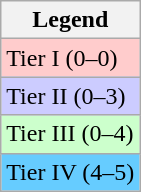<table class="wikitable sortable">
<tr>
<th>Legend</th>
</tr>
<tr bgcolor="#FFCCCC">
<td>Tier I (0–0)</td>
</tr>
<tr bgcolor="#CCCCFF">
<td>Tier II (0–3)</td>
</tr>
<tr bgcolor="#CCFFCC">
<td>Tier III (0–4)</td>
</tr>
<tr bgcolor="#66CCFF">
<td>Tier IV (4–5)</td>
</tr>
</table>
